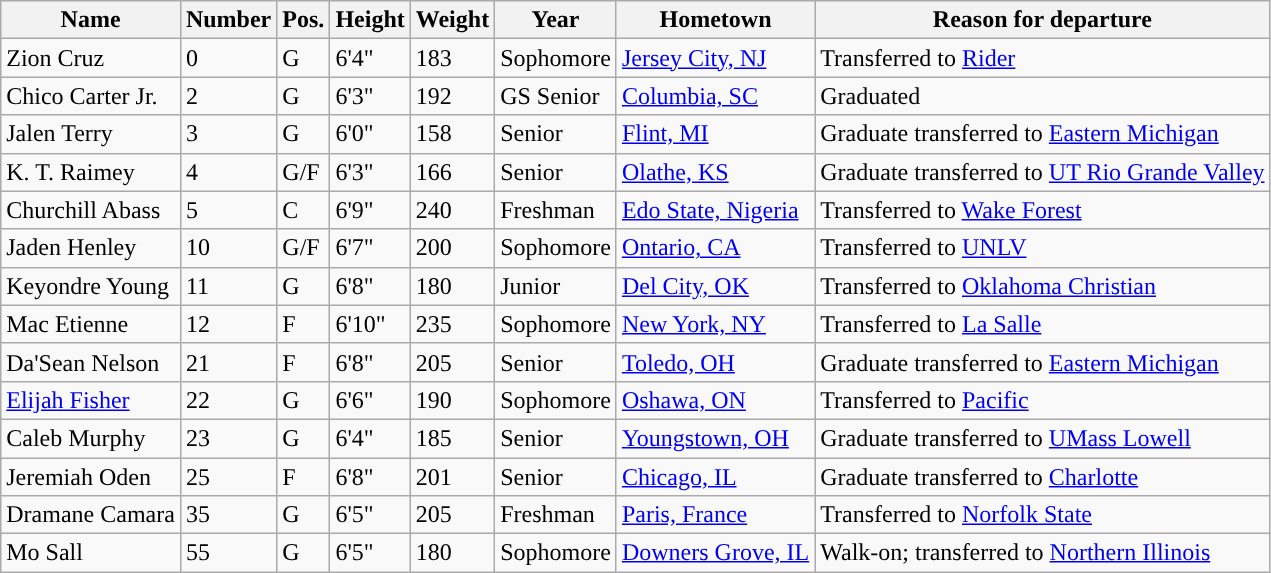<table class="wikitable sortable" border="1">
<tr align=center>
<th>Name</th>
<th>Number</th>
<th>Pos.</th>
<th>Height</th>
<th>Weight</th>
<th>Year</th>
<th>Hometown</th>
<th>Reason for departure</th>
</tr>
<tr>
<td>Zion Cruz</td>
<td>0</td>
<td>G</td>
<td>6'4"</td>
<td>183</td>
<td>Sophomore</td>
<td><a href='#'>Jersey City, NJ</a></td>
<td>Transferred to <a href='#'>Rider</a></td>
</tr>
<tr>
<td>Chico Carter Jr.</td>
<td>2</td>
<td>G</td>
<td>6'3"</td>
<td>192</td>
<td>GS Senior</td>
<td><a href='#'>Columbia, SC</a></td>
<td>Graduated</td>
</tr>
<tr>
<td>Jalen Terry</td>
<td>3</td>
<td>G</td>
<td>6'0"</td>
<td>158</td>
<td>Senior</td>
<td><a href='#'>Flint, MI</a></td>
<td>Graduate transferred to <a href='#'>Eastern Michigan</a></td>
</tr>
<tr>
<td>K. T. Raimey</td>
<td>4</td>
<td>G/F</td>
<td>6'3"</td>
<td>166</td>
<td>Senior</td>
<td><a href='#'>Olathe, KS</a></td>
<td>Graduate transferred to <a href='#'>UT Rio Grande Valley</a></td>
</tr>
<tr>
<td>Churchill Abass</td>
<td>5</td>
<td>C</td>
<td>6'9"</td>
<td>240</td>
<td>Freshman</td>
<td><a href='#'>Edo State, Nigeria</a></td>
<td>Transferred to <a href='#'>Wake Forest</a></td>
</tr>
<tr>
<td>Jaden Henley</td>
<td>10</td>
<td>G/F</td>
<td>6'7"</td>
<td>200</td>
<td>Sophomore</td>
<td><a href='#'>Ontario, CA</a></td>
<td>Transferred to <a href='#'>UNLV</a></td>
</tr>
<tr>
<td>Keyondre Young</td>
<td>11</td>
<td>G</td>
<td>6'8"</td>
<td>180</td>
<td>Junior</td>
<td><a href='#'>Del City, OK</a></td>
<td>Transferred to <a href='#'>Oklahoma Christian</a></td>
</tr>
<tr>
<td>Mac Etienne</td>
<td>12</td>
<td>F</td>
<td>6'10"</td>
<td>235</td>
<td> Sophomore</td>
<td><a href='#'>New York, NY</a></td>
<td>Transferred to <a href='#'>La Salle</a></td>
</tr>
<tr>
<td>Da'Sean Nelson</td>
<td>21</td>
<td>F</td>
<td>6'8"</td>
<td>205</td>
<td>Senior</td>
<td><a href='#'>Toledo, OH</a></td>
<td>Graduate transferred to <a href='#'>Eastern Michigan</a></td>
</tr>
<tr>
<td><a href='#'>Elijah Fisher</a></td>
<td>22</td>
<td>G</td>
<td>6'6"</td>
<td>190</td>
<td>Sophomore</td>
<td><a href='#'>Oshawa, ON</a></td>
<td>Transferred to <a href='#'>Pacific</a></td>
</tr>
<tr>
<td>Caleb Murphy</td>
<td>23</td>
<td>G</td>
<td>6'4"</td>
<td>185</td>
<td>Senior</td>
<td><a href='#'>Youngstown, OH</a></td>
<td>Graduate transferred to <a href='#'>UMass Lowell</a></td>
</tr>
<tr>
<td>Jeremiah Oden</td>
<td>25</td>
<td>F</td>
<td>6'8"</td>
<td>201</td>
<td>Senior</td>
<td><a href='#'>Chicago, IL</a></td>
<td>Graduate transferred to <a href='#'>Charlotte</a></td>
</tr>
<tr>
<td>Dramane Camara</td>
<td>35</td>
<td>G</td>
<td>6'5"</td>
<td>205</td>
<td>Freshman</td>
<td><a href='#'>Paris, France</a></td>
<td>Transferred to <a href='#'>Norfolk State</a></td>
</tr>
<tr>
<td>Mo Sall</td>
<td>55</td>
<td>G</td>
<td>6'5"</td>
<td>180</td>
<td>Sophomore</td>
<td><a href='#'>Downers Grove, IL</a></td>
<td>Walk-on; transferred to <a href='#'>Northern Illinois</a></td>
</tr>
</table>
